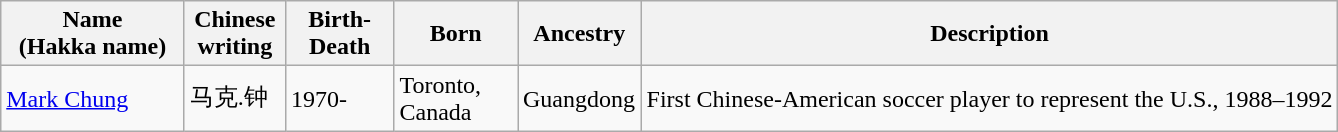<table class="wikitable">
<tr>
<th width="115">Name<br>(Hakka name)</th>
<th width="60">Chinese writing</th>
<th width="65">Birth-Death</th>
<th width="75">Born</th>
<th width="75">Ancestry</th>
<th>Description</th>
</tr>
<tr>
<td><a href='#'>Mark Chung</a></td>
<td>马克.钟</td>
<td>1970-</td>
<td>Toronto, Canada</td>
<td>Guangdong</td>
<td>First Chinese-American soccer player to represent the U.S., 1988–1992</td>
</tr>
</table>
